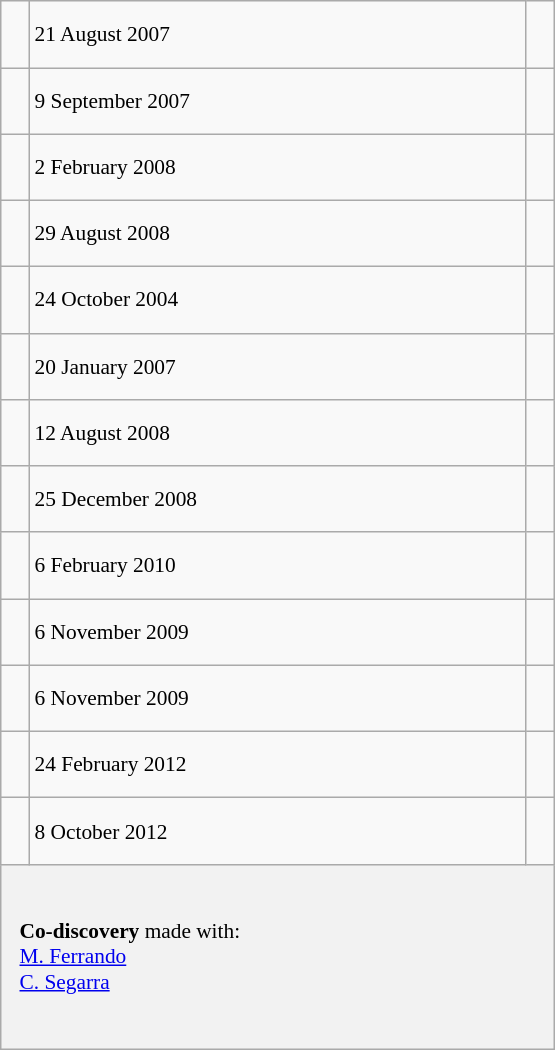<table class="wikitable" style="font-size: 89%; float: left; width: 26em; margin-right: 1em; height: 700px">
<tr>
<td></td>
<td>21 August 2007</td>
<td></td>
</tr>
<tr>
<td></td>
<td>9 September 2007</td>
<td></td>
</tr>
<tr>
<td></td>
<td>2 February 2008</td>
<td></td>
</tr>
<tr>
<td></td>
<td>29 August 2008</td>
<td></td>
</tr>
<tr>
<td></td>
<td>24 October 2004</td>
<td></td>
</tr>
<tr>
<td></td>
<td>20 January 2007</td>
<td></td>
</tr>
<tr>
<td></td>
<td>12 August 2008</td>
<td></td>
</tr>
<tr>
<td></td>
<td>25 December 2008</td>
<td></td>
</tr>
<tr>
<td></td>
<td>6 February 2010</td>
<td></td>
</tr>
<tr>
<td></td>
<td>6 November 2009</td>
<td></td>
</tr>
<tr>
<td></td>
<td>6 November 2009</td>
<td></td>
</tr>
<tr>
<td></td>
<td>24 February 2012</td>
<td></td>
</tr>
<tr>
<td></td>
<td>8 October 2012</td>
<td></td>
</tr>
<tr>
<th colspan=3 style="font-weight: normal; text-align: left; padding: 7px 12px;"><strong>Co-discovery</strong> made with:<br> <a href='#'>M. Ferrando</a><br> <a href='#'>C. Segarra</a></th>
</tr>
</table>
